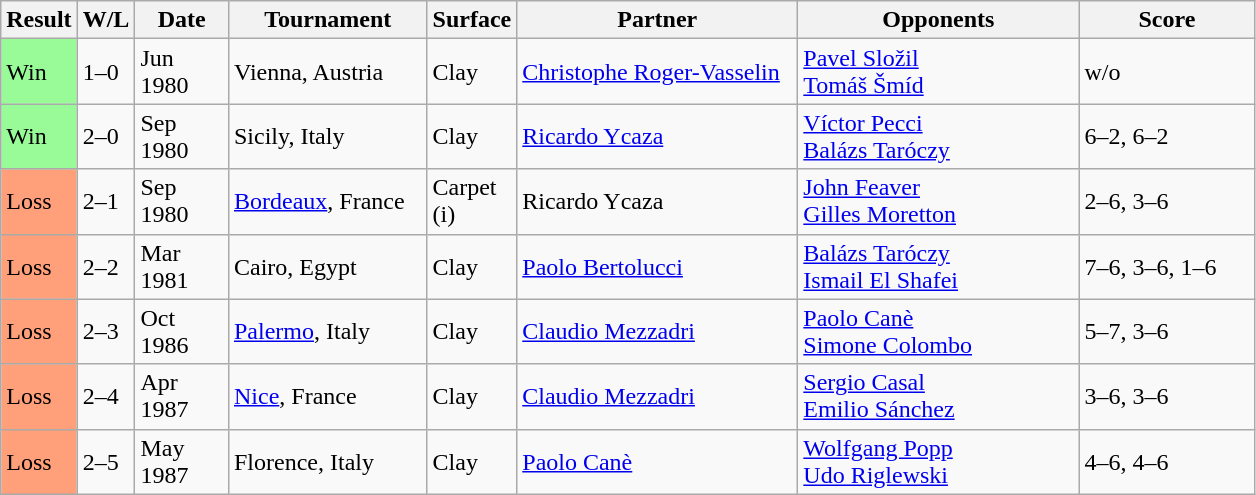<table class="sortable wikitable">
<tr>
<th style="width:40px">Result</th>
<th style="width:30px" class="unsortable">W/L</th>
<th style="width:55px">Date</th>
<th style="width:125px">Tournament</th>
<th style="width:50px">Surface</th>
<th style="width:180px">Partner</th>
<th style="width:180px">Opponents</th>
<th style="width:110px" class="unsortable">Score</th>
</tr>
<tr>
<td style="background:#98fb98;">Win</td>
<td>1–0</td>
<td>Jun 1980</td>
<td>Vienna, Austria</td>
<td>Clay</td>
<td> <a href='#'>Christophe Roger-Vasselin</a></td>
<td> <a href='#'>Pavel Složil</a> <br>  <a href='#'>Tomáš Šmíd</a></td>
<td>w/o</td>
</tr>
<tr>
<td style="background:#98fb98;">Win</td>
<td>2–0</td>
<td>Sep 1980</td>
<td>Sicily, Italy</td>
<td>Clay</td>
<td> <a href='#'>Ricardo Ycaza</a></td>
<td> <a href='#'>Víctor Pecci</a> <br>  <a href='#'>Balázs Taróczy</a></td>
<td>6–2, 6–2</td>
</tr>
<tr>
<td style="background:#ffa07a;">Loss</td>
<td>2–1</td>
<td>Sep 1980</td>
<td><a href='#'>Bordeaux</a>, France</td>
<td>Carpet (i)</td>
<td> Ricardo Ycaza</td>
<td> <a href='#'>John Feaver</a> <br>  <a href='#'>Gilles Moretton</a></td>
<td>2–6, 3–6</td>
</tr>
<tr>
<td style="background:#ffa07a;">Loss</td>
<td>2–2</td>
<td>Mar 1981</td>
<td>Cairo, Egypt</td>
<td>Clay</td>
<td> <a href='#'>Paolo Bertolucci</a></td>
<td> <a href='#'>Balázs Taróczy</a> <br>  <a href='#'>Ismail El Shafei</a></td>
<td>7–6, 3–6, 1–6</td>
</tr>
<tr>
<td style="background:#ffa07a;">Loss</td>
<td>2–3</td>
<td>Oct 1986</td>
<td><a href='#'>Palermo</a>, Italy</td>
<td>Clay</td>
<td> <a href='#'>Claudio Mezzadri</a></td>
<td> <a href='#'>Paolo Canè</a> <br>  <a href='#'>Simone Colombo</a></td>
<td>5–7, 3–6</td>
</tr>
<tr>
<td style="background:#ffa07a;">Loss</td>
<td>2–4</td>
<td>Apr 1987</td>
<td><a href='#'>Nice</a>, France</td>
<td>Clay</td>
<td> <a href='#'>Claudio Mezzadri</a></td>
<td> <a href='#'>Sergio Casal</a> <br>  <a href='#'>Emilio Sánchez</a></td>
<td>3–6, 3–6</td>
</tr>
<tr>
<td style="background:#ffa07a;">Loss</td>
<td>2–5</td>
<td>May 1987</td>
<td>Florence, Italy</td>
<td>Clay</td>
<td> <a href='#'>Paolo Canè</a></td>
<td> <a href='#'>Wolfgang Popp</a> <br>  <a href='#'>Udo Riglewski</a></td>
<td>4–6, 4–6</td>
</tr>
</table>
